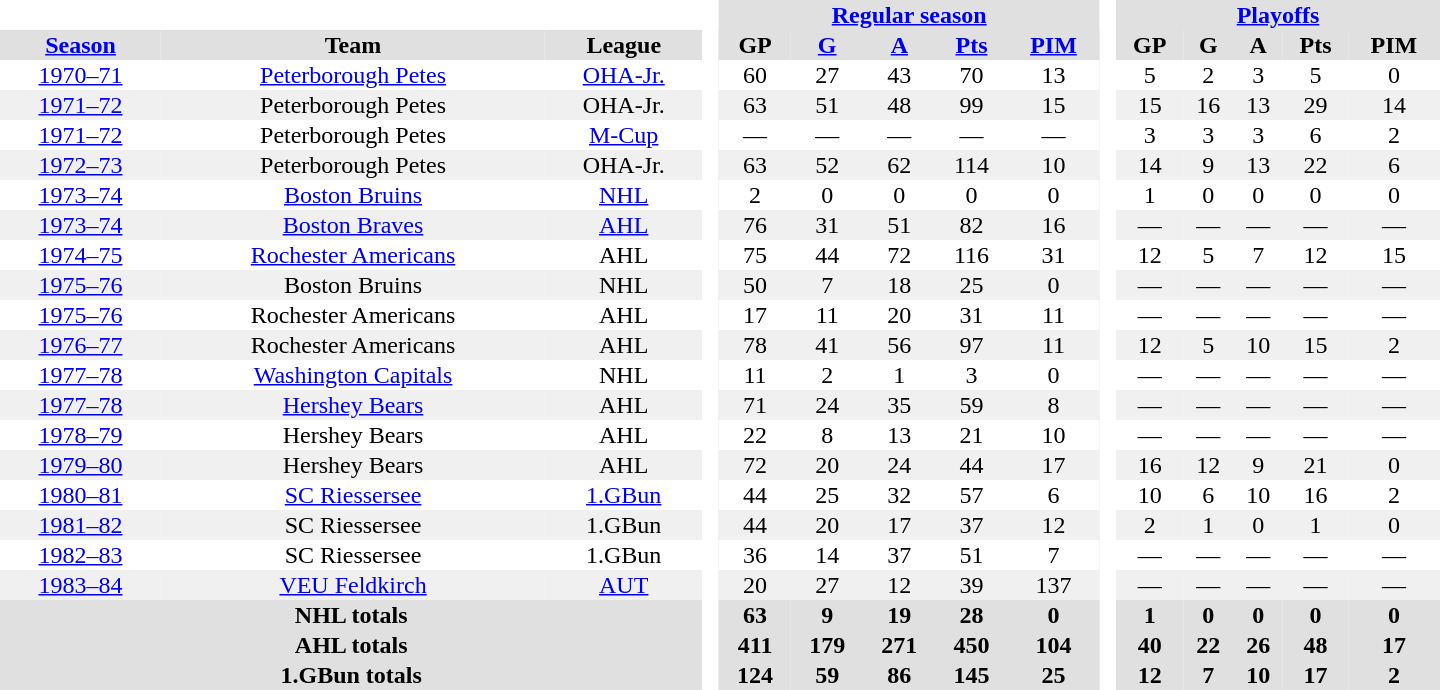<table border="0" cellpadding="1" cellspacing="0" style="text-align:center; width:60em">
<tr bgcolor="#e0e0e0">
<th colspan="3" bgcolor="#ffffff"> </th>
<th rowspan="99" bgcolor="#ffffff"> </th>
<th colspan="5"><a href='#'>Regular season</a></th>
<th rowspan="99" bgcolor="#ffffff"> </th>
<th colspan="5"><a href='#'>Playoffs</a></th>
</tr>
<tr bgcolor="#e0e0e0">
<th><a href='#'>Season</a></th>
<th>Team</th>
<th>League</th>
<th>GP</th>
<th><a href='#'>G</a></th>
<th><a href='#'>A</a></th>
<th><a href='#'>Pts</a></th>
<th><a href='#'>PIM</a></th>
<th>GP</th>
<th>G</th>
<th>A</th>
<th>Pts</th>
<th>PIM</th>
</tr>
<tr>
<td><a href='#'>1970–71</a></td>
<td><a href='#'>Peterborough Petes</a></td>
<td><a href='#'>OHA-Jr.</a></td>
<td>60</td>
<td>27</td>
<td>43</td>
<td>70</td>
<td>13</td>
<td>5</td>
<td>2</td>
<td>3</td>
<td>5</td>
<td>0</td>
</tr>
<tr bgcolor="#f0f0f0">
<td><a href='#'>1971–72</a></td>
<td>Peterborough Petes</td>
<td>OHA-Jr.</td>
<td>63</td>
<td>51</td>
<td>48</td>
<td>99</td>
<td>15</td>
<td>15</td>
<td>16</td>
<td>13</td>
<td>29</td>
<td>14</td>
</tr>
<tr>
<td><a href='#'>1971–72</a></td>
<td>Peterborough Petes</td>
<td><a href='#'>M-Cup</a></td>
<td>—</td>
<td>—</td>
<td>—</td>
<td>—</td>
<td>—</td>
<td>3</td>
<td>3</td>
<td>3</td>
<td>6</td>
<td>2</td>
</tr>
<tr bgcolor="#f0f0f0">
<td><a href='#'>1972–73</a></td>
<td>Peterborough Petes</td>
<td>OHA-Jr.</td>
<td>63</td>
<td>52</td>
<td>62</td>
<td>114</td>
<td>10</td>
<td>14</td>
<td>9</td>
<td>13</td>
<td>22</td>
<td>6</td>
</tr>
<tr>
<td><a href='#'>1973–74</a></td>
<td><a href='#'>Boston Bruins</a></td>
<td><a href='#'>NHL</a></td>
<td>2</td>
<td>0</td>
<td>0</td>
<td>0</td>
<td>0</td>
<td>1</td>
<td>0</td>
<td>0</td>
<td>0</td>
<td>0</td>
</tr>
<tr bgcolor="#f0f0f0">
<td><a href='#'>1973–74</a></td>
<td><a href='#'>Boston Braves</a></td>
<td><a href='#'>AHL</a></td>
<td>76</td>
<td>31</td>
<td>51</td>
<td>82</td>
<td>16</td>
<td>—</td>
<td>—</td>
<td>—</td>
<td>—</td>
<td>—</td>
</tr>
<tr>
<td><a href='#'>1974–75</a></td>
<td><a href='#'>Rochester Americans</a></td>
<td>AHL</td>
<td>75</td>
<td>44</td>
<td>72</td>
<td>116</td>
<td>31</td>
<td>12</td>
<td>5</td>
<td>7</td>
<td>12</td>
<td>15</td>
</tr>
<tr bgcolor="#f0f0f0">
<td><a href='#'>1975–76</a></td>
<td>Boston Bruins</td>
<td>NHL</td>
<td>50</td>
<td>7</td>
<td>18</td>
<td>25</td>
<td>0</td>
<td>—</td>
<td>—</td>
<td>—</td>
<td>—</td>
<td>—</td>
</tr>
<tr>
<td><a href='#'>1975–76</a></td>
<td>Rochester Americans</td>
<td>AHL</td>
<td>17</td>
<td>11</td>
<td>20</td>
<td>31</td>
<td>11</td>
<td>—</td>
<td>—</td>
<td>—</td>
<td>—</td>
<td>—</td>
</tr>
<tr bgcolor="#f0f0f0">
<td><a href='#'>1976–77</a></td>
<td>Rochester Americans</td>
<td>AHL</td>
<td>78</td>
<td>41</td>
<td>56</td>
<td>97</td>
<td>11</td>
<td>12</td>
<td>5</td>
<td>10</td>
<td>15</td>
<td>2</td>
</tr>
<tr>
<td><a href='#'>1977–78</a></td>
<td><a href='#'>Washington Capitals</a></td>
<td>NHL</td>
<td>11</td>
<td>2</td>
<td>1</td>
<td>3</td>
<td>0</td>
<td>—</td>
<td>—</td>
<td>—</td>
<td>—</td>
<td>—</td>
</tr>
<tr bgcolor="#f0f0f0">
<td><a href='#'>1977–78</a></td>
<td><a href='#'>Hershey Bears</a></td>
<td>AHL</td>
<td>71</td>
<td>24</td>
<td>35</td>
<td>59</td>
<td>8</td>
<td>—</td>
<td>—</td>
<td>—</td>
<td>—</td>
<td>—</td>
</tr>
<tr>
<td><a href='#'>1978–79</a></td>
<td>Hershey Bears</td>
<td>AHL</td>
<td>22</td>
<td>8</td>
<td>13</td>
<td>21</td>
<td>10</td>
<td>—</td>
<td>—</td>
<td>—</td>
<td>—</td>
<td>—</td>
</tr>
<tr bgcolor="#f0f0f0">
<td><a href='#'>1979–80</a></td>
<td>Hershey Bears</td>
<td>AHL</td>
<td>72</td>
<td>20</td>
<td>24</td>
<td>44</td>
<td>17</td>
<td>16</td>
<td>12</td>
<td>9</td>
<td>21</td>
<td>0</td>
</tr>
<tr>
<td><a href='#'>1980–81</a></td>
<td><a href='#'>SC Riessersee</a></td>
<td><a href='#'>1.GBun</a></td>
<td>44</td>
<td>25</td>
<td>32</td>
<td>57</td>
<td>6</td>
<td>10</td>
<td>6</td>
<td>10</td>
<td>16</td>
<td>2</td>
</tr>
<tr bgcolor="#f0f0f0">
<td><a href='#'>1981–82</a></td>
<td>SC Riessersee</td>
<td>1.GBun</td>
<td>44</td>
<td>20</td>
<td>17</td>
<td>37</td>
<td>12</td>
<td>2</td>
<td>1</td>
<td>0</td>
<td>1</td>
<td>0</td>
</tr>
<tr>
<td><a href='#'>1982–83</a></td>
<td>SC Riessersee</td>
<td>1.GBun</td>
<td>36</td>
<td>14</td>
<td>37</td>
<td>51</td>
<td>7</td>
<td>—</td>
<td>—</td>
<td>—</td>
<td>—</td>
<td>—</td>
</tr>
<tr bgcolor="#f0f0f0">
<td><a href='#'>1983–84</a></td>
<td><a href='#'>VEU Feldkirch</a></td>
<td><a href='#'>AUT</a></td>
<td>20</td>
<td>27</td>
<td>12</td>
<td>39</td>
<td>137</td>
<td>—</td>
<td>—</td>
<td>—</td>
<td>—</td>
<td>—</td>
</tr>
<tr bgcolor="#e0e0e0">
<th colspan="3">NHL totals</th>
<th>63</th>
<th>9</th>
<th>19</th>
<th>28</th>
<th>0</th>
<th>1</th>
<th>0</th>
<th>0</th>
<th>0</th>
<th>0</th>
</tr>
<tr bgcolor="#e0e0e0">
<th colspan="3">AHL totals</th>
<th>411</th>
<th>179</th>
<th>271</th>
<th>450</th>
<th>104</th>
<th>40</th>
<th>22</th>
<th>26</th>
<th>48</th>
<th>17</th>
</tr>
<tr bgcolor="#e0e0e0">
<th colspan="3">1.GBun totals</th>
<th>124</th>
<th>59</th>
<th>86</th>
<th>145</th>
<th>25</th>
<th>12</th>
<th>7</th>
<th>10</th>
<th>17</th>
<th>2</th>
</tr>
</table>
